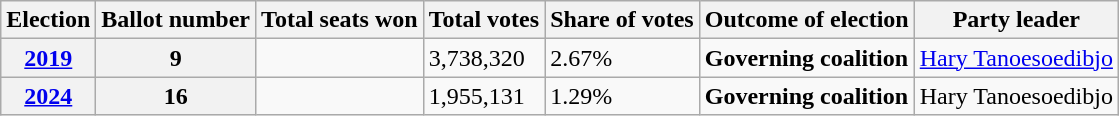<table class="wikitable">
<tr>
<th>Election</th>
<th>Ballot number</th>
<th>Total seats won</th>
<th>Total votes</th>
<th>Share of votes</th>
<th>Outcome of election</th>
<th>Party leader</th>
</tr>
<tr>
<th><a href='#'>2019</a></th>
<th>9</th>
<td></td>
<td>3,738,320</td>
<td>2.67%</td>
<td><strong>Governing coalition</strong></td>
<td><a href='#'>Hary Tanoesoedibjo</a></td>
</tr>
<tr>
<th><a href='#'>2024</a></th>
<th>16</th>
<td></td>
<td>1,955,131</td>
<td>1.29%</td>
<td><strong>Governing coalition</strong></td>
<td>Hary Tanoesoedibjo</td>
</tr>
</table>
